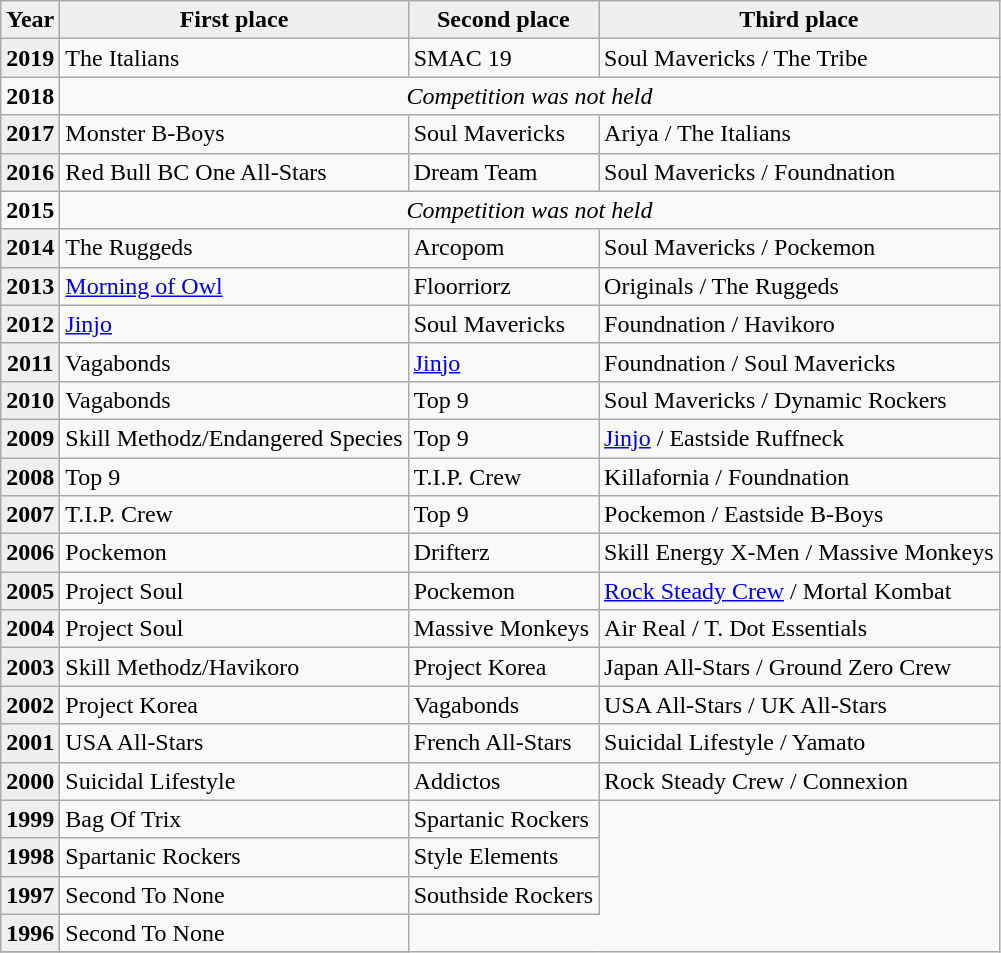<table class="wikitable">
<tr>
<th scope="col" style="background:#efefef;">Year</th>
<th scope="col" style="background:#efefef;">First place</th>
<th scope="col" style="background:#efefef;">Second place</th>
<th scope="col" style="background:#efefef;">Third place</th>
</tr>
<tr>
<th scope="row" style="background:#efefef;">2019</th>
<td> The Italians</td>
<td> SMAC 19</td>
<td> Soul Mavericks /  The Tribe</td>
</tr>
<tr>
<td><strong>2018</strong></td>
<td colspan="4" style="text-align:center"><em>Competition was not held</em></td>
</tr>
<tr>
<th scope="row" style="background:#efefef;">2017</th>
<td> Monster B-Boys</td>
<td> Soul Mavericks</td>
<td> Ariya /  The Italians</td>
</tr>
<tr>
<th scope="row" style="background:#efefef;">2016</th>
<td> Red Bull BC One All-Stars</td>
<td> Dream Team</td>
<td> Soul Mavericks /  Foundnation</td>
</tr>
<tr>
<td><strong>2015</strong></td>
<td colspan="4" style="text-align:center"><em>Competition was not held</em></td>
</tr>
<tr>
<th scope="row" style="background:#efefef;">2014</th>
<td> The Ruggeds</td>
<td> Arcopom</td>
<td> Soul Mavericks /  Pockemon</td>
</tr>
<tr>
<th scope="row" style="background:#efefef;">2013</th>
<td> <a href='#'>Morning of Owl</a></td>
<td> Floorriorz</td>
<td> Originals /  The Ruggeds</td>
</tr>
<tr>
<th scope="row" style="background:#efefef;">2012</th>
<td> <a href='#'>Jinjo</a></td>
<td> Soul Mavericks</td>
<td> Foundnation /  Havikoro</td>
</tr>
<tr>
<th scope="row" style="background:#efefef;">2011</th>
<td> Vagabonds</td>
<td> <a href='#'>Jinjo</a></td>
<td> Foundnation /  Soul Mavericks</td>
</tr>
<tr>
<th scope="row" style="background:#efefef;">2010</th>
<td> Vagabonds</td>
<td> Top 9</td>
<td> Soul Mavericks /  Dynamic Rockers</td>
</tr>
<tr>
<th scope="row" style="background:#efefef;">2009</th>
<td> Skill Methodz/Endangered Species</td>
<td> Top 9</td>
<td> <a href='#'>Jinjo</a> /  Eastside Ruffneck</td>
</tr>
<tr>
<th scope="row" style="background:#efefef;">2008</th>
<td> Top 9</td>
<td> T.I.P. Crew</td>
<td> Killafornia /  Foundnation</td>
</tr>
<tr>
<th scope="row" style="background:#efefef;">2007</th>
<td> T.I.P. Crew</td>
<td> Top 9</td>
<td> Pockemon /  Eastside B-Boys</td>
</tr>
<tr>
<th scope="row" style="background:#efefef;">2006</th>
<td> Pockemon</td>
<td> Drifterz</td>
<td> Skill Energy X-Men /  Massive Monkeys</td>
</tr>
<tr>
<th scope="row" style="background:#efefef;">2005</th>
<td> Project Soul</td>
<td> Pockemon</td>
<td> <a href='#'>Rock Steady Crew</a> /  Mortal Kombat</td>
</tr>
<tr>
<th scope="row" style="background:#efefef;">2004</th>
<td> Project Soul</td>
<td> Massive Monkeys</td>
<td> Air Real /  T. Dot Essentials</td>
</tr>
<tr>
<th scope="row" style="background:#efefef;">2003</th>
<td> Skill Methodz/Havikoro</td>
<td> Project Korea</td>
<td> Japan All-Stars /  Ground Zero Crew</td>
</tr>
<tr>
<th scope="row" style="background:#efefef;">2002</th>
<td> Project Korea</td>
<td> Vagabonds</td>
<td> USA All-Stars /  UK All-Stars</td>
</tr>
<tr>
<th scope="row" style="background:#efefef;">2001</th>
<td> USA All-Stars</td>
<td> French All-Stars</td>
<td> Suicidal Lifestyle /  Yamato</td>
</tr>
<tr>
<th scope="row" style="background:#efefef;">2000</th>
<td> Suicidal Lifestyle</td>
<td> Addictos</td>
<td> Rock Steady Crew /  Connexion</td>
</tr>
<tr>
<th scope="row" style="background:#efefef;">1999</th>
<td> Bag Of Trix</td>
<td> Spartanic Rockers</td>
</tr>
<tr>
<th scope="row" style="background:#efefef;">1998</th>
<td> Spartanic Rockers</td>
<td> Style Elements</td>
</tr>
<tr>
<th scope="row" style="background:#efefef;">1997</th>
<td> Second To None</td>
<td> Southside Rockers</td>
</tr>
<tr>
<th scope="row" style="background:#efefef;">1996</th>
<td> Second To None</td>
</tr>
<tr>
</tr>
</table>
